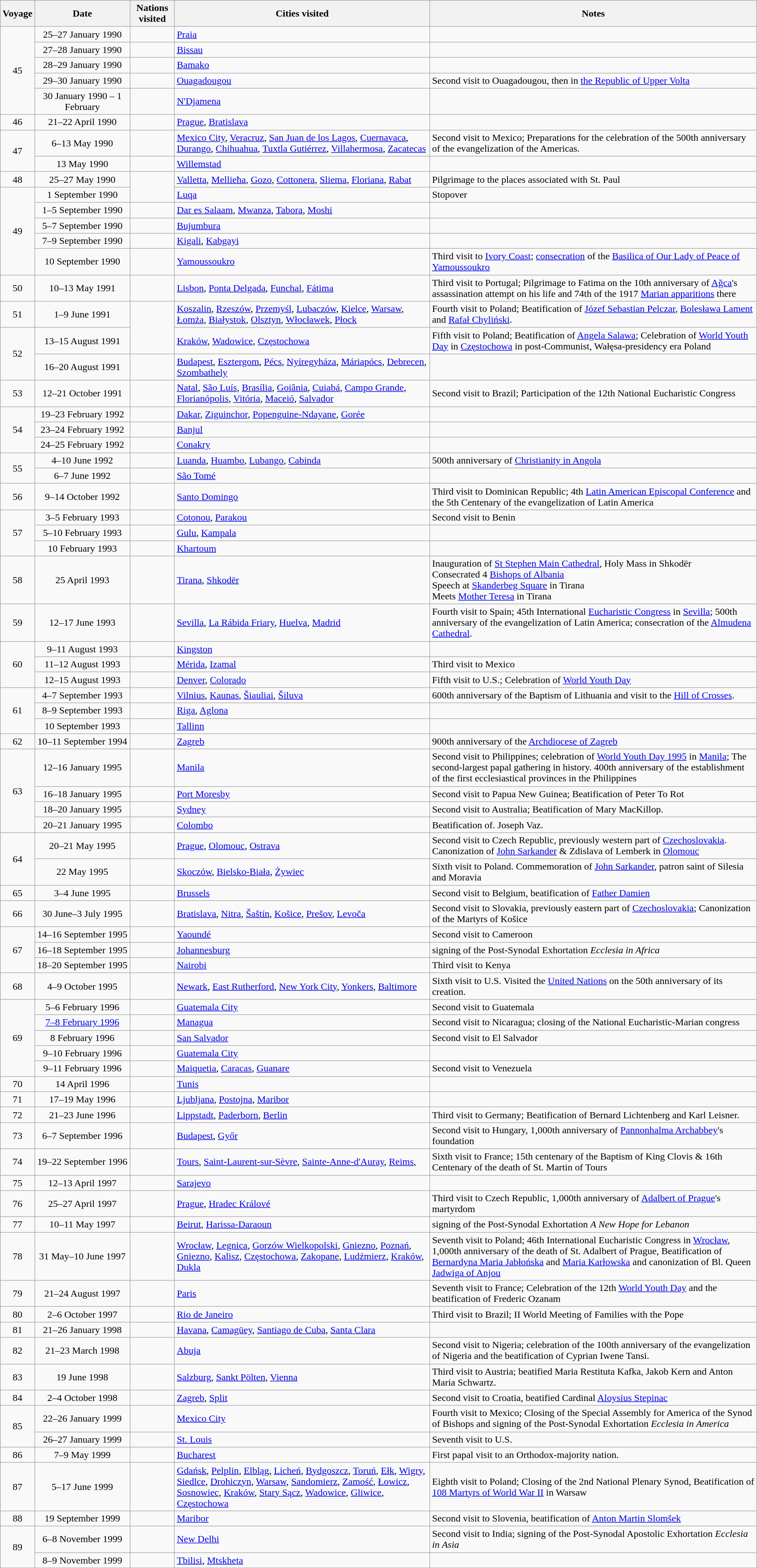<table class="wikitable" style="font-size: 100%;">
<tr>
<th>Voyage</th>
<th width=150>Date</th>
<th>Nations visited</th>
<th>Cities visited</th>
<th>Notes</th>
</tr>
<tr>
<td rowspan=5 align="center">45</td>
<td align="center">25–27 January 1990</td>
<td></td>
<td><a href='#'>Praia</a></td>
<td></td>
</tr>
<tr>
<td align="center">27–28 January 1990</td>
<td></td>
<td><a href='#'>Bissau</a></td>
<td></td>
</tr>
<tr>
<td align="center">28–29 January 1990</td>
<td></td>
<td><a href='#'>Bamako</a></td>
<td></td>
</tr>
<tr>
<td align="center">29–30 January 1990</td>
<td></td>
<td><a href='#'>Ouagadougou</a></td>
<td>Second visit to Ouagadougou, then in <a href='#'>the Republic of Upper Volta</a></td>
</tr>
<tr>
<td align="center">30 January 1990 – 1 February</td>
<td></td>
<td><a href='#'>N'Djamena</a></td>
<td></td>
</tr>
<tr>
<td align="center">46</td>
<td align="center">21–22 April 1990</td>
<td></td>
<td><a href='#'>Prague</a>, <a href='#'>Bratislava</a></td>
<td></td>
</tr>
<tr>
<td rowspan=2 align="center">47</td>
<td align="center">6–13 May 1990</td>
<td></td>
<td><a href='#'>Mexico City</a>, <a href='#'>Veracruz</a>, <a href='#'>San Juan de los Lagos</a>, <a href='#'>Cuernavaca</a>, <a href='#'>Durango</a>, <a href='#'>Chihuahua</a>, <a href='#'>Tuxtla Gutiérrez</a>, <a href='#'>Villahermosa</a>, <a href='#'>Zacatecas</a></td>
<td>Second visit to Mexico; Preparations for the celebration of the 500th anniversary of the evangelization of the Americas.</td>
</tr>
<tr>
<td align="center">13 May 1990</td>
<td></td>
<td><a href='#'>Willemstad</a></td>
<td></td>
</tr>
<tr>
<td align="center">48</td>
<td align="center">25–27 May 1990</td>
<td rowspan="2"></td>
<td><a href='#'>Valletta</a>, <a href='#'>Mellieħa</a>, <a href='#'>Gozo</a>, <a href='#'>Cottonera</a>, <a href='#'>Sliema</a>, <a href='#'>Floriana</a>, <a href='#'>Rabat</a></td>
<td>Pilgrimage to the places associated with St. Paul</td>
</tr>
<tr>
<td rowspan=5 align="center">49</td>
<td align="center">1 September 1990</td>
<td><a href='#'>Luqa</a></td>
<td>Stopover</td>
</tr>
<tr>
<td align="center">1–5 September 1990</td>
<td></td>
<td><a href='#'>Dar es Salaam</a>, <a href='#'>Mwanza</a>, <a href='#'>Tabora</a>, <a href='#'>Moshi</a></td>
<td></td>
</tr>
<tr>
<td align="center">5–7 September 1990</td>
<td></td>
<td><a href='#'>Bujumbura</a></td>
<td></td>
</tr>
<tr>
<td align="center">7–9 September 1990</td>
<td></td>
<td><a href='#'>Kigali</a>, <a href='#'>Kabgayi</a></td>
<td></td>
</tr>
<tr>
<td align="center">10 September 1990</td>
<td></td>
<td><a href='#'>Yamoussoukro</a></td>
<td>Third visit to <a href='#'>Ivory Coast</a>; <a href='#'>consecration</a> of the <a href='#'>Basilica of Our Lady of Peace of Yamoussoukro</a></td>
</tr>
<tr>
<td align="center">50</td>
<td align="center">10–13 May 1991</td>
<td></td>
<td><a href='#'>Lisbon</a>, <a href='#'>Ponta Delgada</a>, <a href='#'>Funchal</a>, <a href='#'>Fátima</a></td>
<td>Third visit to Portugal; Pilgrimage to Fatima on the 10th anniversary of <a href='#'>Ağca</a>'s assassination attempt on his life and 74th of the 1917 <a href='#'>Marian apparitions</a> there</td>
</tr>
<tr>
<td align="center">51</td>
<td align="center">1–9 June 1991</td>
<td rowspan="2"></td>
<td><a href='#'>Koszalin</a>, <a href='#'>Rzeszów</a>, <a href='#'>Przemyśl</a>, <a href='#'>Lubaczów</a>, <a href='#'>Kielce</a>, <a href='#'>Warsaw</a>, <a href='#'>Łomża</a>, <a href='#'>Białystok</a>, <a href='#'>Olsztyn</a>, <a href='#'>Włocławek</a>, <a href='#'>Płock</a></td>
<td>Fourth visit to Poland; Beatification of <a href='#'>Józef Sebastian Pelczar</a>, <a href='#'>Bolesława Lament</a> and <a href='#'>Rafał Chyliński</a>.</td>
</tr>
<tr>
<td rowspan=2 align="center">52</td>
<td align="center">13–15 August 1991</td>
<td><a href='#'>Kraków</a>, <a href='#'>Wadowice</a>, <a href='#'>Częstochowa</a></td>
<td>Fifth visit to Poland; Beatification of <a href='#'>Angela Salawa</a>; Celebration of <a href='#'>World Youth Day</a> in <a href='#'>Częstochowa</a> in post-Communist, Wałęsa-presidency era Poland</td>
</tr>
<tr>
<td align="center">16–20 August 1991</td>
<td></td>
<td><a href='#'>Budapest</a>, <a href='#'>Esztergom</a>, <a href='#'>Pécs</a>, <a href='#'>Nyíregyháza</a>, <a href='#'>Máriapócs</a>, <a href='#'>Debrecen</a>, <a href='#'>Szombathely</a></td>
<td></td>
</tr>
<tr>
<td align="center">53</td>
<td align="center">12–21 October 1991</td>
<td></td>
<td><a href='#'>Natal</a>, <a href='#'>São Luís</a>, <a href='#'>Brasília</a>, <a href='#'>Goiânia</a>, <a href='#'>Cuiabá</a>, <a href='#'>Campo Grande</a>, <a href='#'>Florianópolis</a>, <a href='#'>Vitória</a>, <a href='#'>Maceió</a>, <a href='#'>Salvador</a></td>
<td>Second visit to Brazil; Participation of the 12th National Eucharistic Congress</td>
</tr>
<tr>
<td rowspan=3 align="center">54</td>
<td align="center">19–23 February 1992</td>
<td></td>
<td><a href='#'>Dakar</a>, <a href='#'>Ziguinchor</a>, <a href='#'>Popenguine-Ndayane</a>, <a href='#'>Gorée</a></td>
<td></td>
</tr>
<tr>
<td align="center">23–24 February 1992</td>
<td></td>
<td><a href='#'>Banjul</a></td>
<td></td>
</tr>
<tr>
<td align="center">24–25 February 1992</td>
<td></td>
<td><a href='#'>Conakry</a></td>
<td></td>
</tr>
<tr>
<td rowspan=2 align="center">55</td>
<td align="center">4–10 June 1992</td>
<td></td>
<td><a href='#'>Luanda</a>, <a href='#'>Huambo</a>, <a href='#'>Lubango</a>, <a href='#'>Cabinda</a></td>
<td>500th anniversary of <a href='#'>Christianity in Angola</a></td>
</tr>
<tr>
<td align="center">6–7 June 1992</td>
<td></td>
<td><a href='#'>São Tomé</a></td>
<td></td>
</tr>
<tr>
<td align="center">56</td>
<td align="center">9–14 October 1992</td>
<td></td>
<td><a href='#'>Santo Domingo</a></td>
<td>Third visit to Dominican Republic; 4th <a href='#'>Latin American Episcopal Conference</a> and the 5th Centenary of the evangelization of Latin America</td>
</tr>
<tr>
<td rowspan=3 align="center">57</td>
<td align="center">3–5 February 1993</td>
<td></td>
<td><a href='#'>Cotonou</a>, <a href='#'>Parakou</a></td>
<td>Second visit to Benin</td>
</tr>
<tr>
<td align="center">5–10 February 1993</td>
<td></td>
<td><a href='#'>Gulu</a>, <a href='#'>Kampala</a></td>
<td></td>
</tr>
<tr>
<td align="center">10 February 1993</td>
<td></td>
<td><a href='#'>Khartoum</a></td>
<td></td>
</tr>
<tr>
<td align="center">58</td>
<td align="center">25 April 1993</td>
<td></td>
<td><a href='#'>Tirana</a>, <a href='#'>Shkodër</a></td>
<td>Inauguration of <a href='#'>St Stephen Main Cathedral</a>, Holy Mass in Shkodër<br>Consecrated 4 <a href='#'>Bishops of Albania</a><br>Speech at <a href='#'>Skanderbeg Square</a> in Tirana<br>Meets <a href='#'>Mother Teresa</a> in Tirana</td>
</tr>
<tr>
<td align="center">59</td>
<td align="center">12–17 June 1993</td>
<td></td>
<td><a href='#'>Sevilla</a>, <a href='#'>La Rábida Friary</a>, <a href='#'>Huelva</a>, <a href='#'>Madrid</a></td>
<td>Fourth visit to Spain; 45th International <a href='#'>Eucharistic Congress</a> in <a href='#'>Sevilla</a>; 500th anniversary of the evangelization of Latin America; consecration of the <a href='#'>Almudena Cathedral</a>.</td>
</tr>
<tr>
<td rowspan=3 align="center">60</td>
<td align="center">9–11 August 1993</td>
<td></td>
<td><a href='#'>Kingston</a></td>
<td></td>
</tr>
<tr>
<td align="center">11–12 August 1993</td>
<td></td>
<td><a href='#'>Mérida</a>, <a href='#'>Izamal</a></td>
<td>Third visit to Mexico</td>
</tr>
<tr>
<td align="center">12–15 August 1993</td>
<td></td>
<td><a href='#'>Denver</a>, <a href='#'>Colorado</a></td>
<td>Fifth visit to U.S.; Celebration of <a href='#'>World Youth Day</a></td>
</tr>
<tr>
<td rowspan=3 align="center">61</td>
<td align="center">4–7 September 1993</td>
<td></td>
<td><a href='#'>Vilnius</a>, <a href='#'>Kaunas</a>, <a href='#'>Šiauliai</a>, <a href='#'>Šiluva</a></td>
<td>600th anniversary of the Baptism of Lithuania and visit to the <a href='#'>Hill of Crosses</a>.</td>
</tr>
<tr>
<td align="center">8–9 September 1993</td>
<td></td>
<td><a href='#'>Riga</a>, <a href='#'>Aglona</a></td>
<td></td>
</tr>
<tr>
<td align="center">10 September 1993</td>
<td></td>
<td><a href='#'>Tallinn</a></td>
<td></td>
</tr>
<tr>
<td align="center">62</td>
<td align="center">10–11 September 1994</td>
<td></td>
<td><a href='#'>Zagreb</a></td>
<td>900th anniversary of the <a href='#'>Archdiocese of Zagreb</a></td>
</tr>
<tr>
<td rowspan=4 align="center">63</td>
<td align="center">12–16 January 1995</td>
<td></td>
<td><a href='#'>Manila</a></td>
<td>Second visit to Philippines; celebration of <a href='#'>World Youth Day 1995</a> in <a href='#'>Manila</a>; The second-largest papal gathering in history. 400th anniversary of the establishment of the first ecclesiastical provinces in the Philippines</td>
</tr>
<tr>
<td align="center">16–18 January 1995</td>
<td></td>
<td><a href='#'>Port Moresby</a></td>
<td>Second visit to Papua New Guinea; Beatification of Peter To Rot</td>
</tr>
<tr>
<td align="center">18–20 January 1995</td>
<td></td>
<td><a href='#'>Sydney</a></td>
<td>Second visit to Australia; Beatification of Mary MacKillop.</td>
</tr>
<tr>
<td align="center">20–21 January 1995</td>
<td></td>
<td><a href='#'>Colombo</a></td>
<td>Beatification of. Joseph Vaz.</td>
</tr>
<tr>
<td rowspan=2 align="center">64</td>
<td align="center">20–21 May 1995</td>
<td></td>
<td><a href='#'>Prague</a>, <a href='#'>Olomouc</a>, <a href='#'>Ostrava</a></td>
<td>Second visit to Czech Republic, previously western part of <a href='#'>Czechoslovakia</a>. Canonization of <a href='#'>John Sarkander</a> & Zdislava of Lemberk in <a href='#'>Olomouc</a></td>
</tr>
<tr>
<td align="center">22 May 1995</td>
<td></td>
<td><a href='#'>Skoczów</a>, <a href='#'>Bielsko-Biała</a>, <a href='#'>Żywiec</a></td>
<td>Sixth visit to Poland. Commemoration of <a href='#'>John Sarkander</a>, patron saint of Silesia and Moravia</td>
</tr>
<tr>
<td align="center">65</td>
<td align="center">3–4 June 1995</td>
<td></td>
<td><a href='#'>Brussels</a></td>
<td>Second visit to Belgium, beatification of <a href='#'>Father Damien</a></td>
</tr>
<tr>
<td align="center">66</td>
<td align="center">30 June–3 July 1995</td>
<td></td>
<td><a href='#'>Bratislava</a>, <a href='#'>Nitra</a>, <a href='#'>Šaštín</a>, <a href='#'>Košice</a>, <a href='#'>Prešov</a>, <a href='#'>Levoča</a></td>
<td>Second visit to Slovakia, previously eastern part of <a href='#'>Czechoslovakia</a>; Canonization of the Martyrs of Košice</td>
</tr>
<tr>
<td rowspan=3 align="center">67</td>
<td align="center">14–16 September 1995</td>
<td></td>
<td><a href='#'>Yaoundé</a></td>
<td>Second visit to Cameroon</td>
</tr>
<tr>
<td align="center">16–18 September 1995</td>
<td></td>
<td><a href='#'>Johannesburg</a></td>
<td>signing of the Post-Synodal Exhortation <em>Ecclesia in Africa</em></td>
</tr>
<tr>
<td align="center">18–20 September 1995</td>
<td></td>
<td><a href='#'>Nairobi</a></td>
<td>Third visit to Kenya</td>
</tr>
<tr>
<td align="center">68</td>
<td align="center">4–9 October 1995</td>
<td></td>
<td><a href='#'>Newark</a>, <a href='#'>East Rutherford</a>, <a href='#'>New York City</a>, <a href='#'>Yonkers</a>, <a href='#'>Baltimore</a></td>
<td>Sixth visit to U.S. Visited the <a href='#'>United Nations</a> on the 50th anniversary of its creation.</td>
</tr>
<tr>
<td rowspan=5 align="center">69</td>
<td align="center">5–6 February 1996</td>
<td></td>
<td><a href='#'>Guatemala City</a></td>
<td>Second visit to Guatemala</td>
</tr>
<tr>
<td align="center"><a href='#'>7–8 February 1996</a></td>
<td></td>
<td><a href='#'>Managua</a></td>
<td>Second visit to Nicaragua; closing of the National Eucharistic-Marian congress</td>
</tr>
<tr>
<td align="center">8 February 1996</td>
<td></td>
<td><a href='#'>San Salvador</a></td>
<td>Second visit to El Salvador</td>
</tr>
<tr>
<td align="center">9–10 February 1996</td>
<td></td>
<td><a href='#'>Guatemala City</a></td>
<td></td>
</tr>
<tr>
<td align="center">9–11 February 1996</td>
<td></td>
<td><a href='#'>Maiquetia</a>, <a href='#'>Caracas</a>, <a href='#'>Guanare</a></td>
<td>Second visit to Venezuela</td>
</tr>
<tr>
<td align="center" align="center">70</td>
<td align="center">14 April 1996</td>
<td></td>
<td><a href='#'>Tunis</a></td>
<td></td>
</tr>
<tr>
<td align="center" align="center">71</td>
<td align="center">17–19 May 1996</td>
<td></td>
<td><a href='#'>Ljubljana</a>, <a href='#'>Postojna</a>, <a href='#'>Maribor</a></td>
<td></td>
</tr>
<tr>
<td align="center" align="center">72</td>
<td align="center">21–23 June 1996</td>
<td></td>
<td><a href='#'>Lippstadt</a>, <a href='#'>Paderborn</a>, <a href='#'>Berlin</a></td>
<td>Third visit to Germany; Beatification of Bernard Lichtenberg and Karl Leisner.</td>
</tr>
<tr>
<td align="center" align="center">73</td>
<td align="center">6–7 September 1996</td>
<td></td>
<td><a href='#'>Budapest</a>, <a href='#'>Győr</a></td>
<td>Second visit to Hungary, 1,000th anniversary of <a href='#'>Pannonhalma Archabbey</a>'s foundation</td>
</tr>
<tr>
<td align="center" align="center">74</td>
<td align="center">19–22 September 1996</td>
<td></td>
<td><a href='#'>Tours</a>, <a href='#'>Saint-Laurent-sur-Sèvre</a>, <a href='#'>Sainte-Anne-d'Auray</a>, <a href='#'>Reims</a>,</td>
<td>Sixth visit to France; 15th centenary of the Baptism of King Clovis & 16th Centenary of the death of St. Martin of Tours</td>
</tr>
<tr>
<td align="center" align="center">75</td>
<td align="center">12–13 April 1997</td>
<td></td>
<td><a href='#'>Sarajevo</a></td>
<td></td>
</tr>
<tr>
<td align="center" align="center">76</td>
<td align="center">25–27 April 1997</td>
<td></td>
<td><a href='#'>Prague</a>, <a href='#'>Hradec Králové</a></td>
<td>Third visit to Czech Republic, 1,000th anniversary of <a href='#'>Adalbert of Prague</a>'s martyrdom</td>
</tr>
<tr>
<td align="center" align="center">77</td>
<td align="center">10–11 May 1997</td>
<td></td>
<td><a href='#'>Beirut</a>, <a href='#'>Harissa-Daraoun</a></td>
<td>signing of the Post-Synodal Exhortation <em>A New Hope for Lebanon</em></td>
</tr>
<tr>
<td align="center" align="center">78</td>
<td align="center">31 May–10 June 1997</td>
<td></td>
<td><a href='#'>Wrocław</a>, <a href='#'>Legnica</a>, <a href='#'>Gorzów Wielkopolski</a>, <a href='#'>Gniezno</a>, <a href='#'>Poznań</a>, <a href='#'>Gniezno</a>, <a href='#'>Kalisz</a>, <a href='#'>Częstochowa</a>, <a href='#'>Zakopane</a>, <a href='#'>Ludźmierz</a>, <a href='#'>Kraków</a>, <a href='#'>Dukla</a></td>
<td>Seventh visit to Poland; 46th International Eucharistic Congress in <a href='#'>Wrocław</a>, 1,000th anniversary of the death of St. Adalbert of Prague, Beatification of <a href='#'>Bernardyna Maria Jabłońska</a> and <a href='#'>Maria Karłowska</a> and canonization of Bl. Queen <a href='#'>Jadwiga of Anjou</a></td>
</tr>
<tr>
<td align="center" align="center">79</td>
<td align="center">21–24 August 1997</td>
<td></td>
<td><a href='#'>Paris</a></td>
<td>Seventh visit to France; Celebration of the 12th <a href='#'>World Youth Day</a> and the beatification of Frederic Ozanam</td>
</tr>
<tr>
<td align="center" align="center">80</td>
<td align="center">2–6 October 1997</td>
<td></td>
<td><a href='#'>Rio de Janeiro</a></td>
<td>Third visit to Brazil; II World Meeting of Families with the Pope</td>
</tr>
<tr>
<td align="center" align="center">81</td>
<td align="center">21–26 January 1998</td>
<td></td>
<td><a href='#'>Havana</a>, <a href='#'>Camagüey</a>, <a href='#'>Santiago de Cuba</a>, <a href='#'>Santa Clara</a></td>
<td></td>
</tr>
<tr>
<td align="center" align="center">82</td>
<td align="center">21–23 March 1998</td>
<td></td>
<td><a href='#'>Abuja</a></td>
<td>Second visit to Nigeria; celebration of the 100th anniversary of the evangelization of Nigeria and the beatification of Cyprian Iwene Tansi.</td>
</tr>
<tr>
<td align="center" align="center">83</td>
<td align="center">19 June 1998</td>
<td></td>
<td><a href='#'>Salzburg</a>, <a href='#'>Sankt Pölten</a>, <a href='#'>Vienna</a></td>
<td>Third visit to Austria; beatified Maria Restituta Kafka, Jakob Kern and Anton Maria Schwartz.</td>
</tr>
<tr>
<td align="center" align="center">84</td>
<td align="center">2–4 October 1998</td>
<td></td>
<td><a href='#'>Zagreb</a>, <a href='#'>Split</a></td>
<td>Second visit to Croatia, beatified Cardinal <a href='#'>Aloysius Stepinac</a></td>
</tr>
<tr>
<td rowspan=2 align="center">85</td>
<td align="center">22–26 January 1999</td>
<td></td>
<td><a href='#'>Mexico City</a></td>
<td>Fourth visit to Mexico; Closing of the Special Assembly for America of the Synod of Bishops and signing of the Post-Synodal Exhortation <em>Ecclesia in America</em></td>
</tr>
<tr>
<td align="center">26–27 January 1999</td>
<td></td>
<td><a href='#'>St. Louis</a></td>
<td>Seventh visit to U.S.</td>
</tr>
<tr>
<td align="center" align="center">86</td>
<td align="center">7–9 May 1999</td>
<td></td>
<td><a href='#'>Bucharest</a></td>
<td>First papal visit to an Orthodox-majority nation.</td>
</tr>
<tr>
<td align="center" align="center">87</td>
<td align="center">5–17 June 1999</td>
<td></td>
<td><a href='#'>Gdańsk</a>, <a href='#'>Pelplin</a>, <a href='#'>Elbląg</a>, <a href='#'>Licheń</a>, <a href='#'>Bydgoszcz</a>, <a href='#'>Toruń</a>, <a href='#'>Ełk</a>, <a href='#'>Wigry</a>, <a href='#'>Siedlce</a>, <a href='#'>Drohiczyn</a>, <a href='#'>Warsaw</a>, <a href='#'>Sandomierz</a>, <a href='#'>Zamość</a>, <a href='#'>Łowicz</a>, <a href='#'>Sosnowiec</a>, <a href='#'>Kraków</a>, <a href='#'>Stary Sącz</a>, <a href='#'>Wadowice</a>, <a href='#'>Gliwice</a>, <a href='#'>Częstochowa</a></td>
<td>Eighth visit to Poland; Closing of the 2nd National Plenary Synod, Beatification of <a href='#'>108 Martyrs of World War II</a> in Warsaw</td>
</tr>
<tr>
<td align="center" align="center">88</td>
<td align="center">19 September 1999</td>
<td></td>
<td><a href='#'>Maribor</a></td>
<td>Second visit to Slovenia, beatification of <a href='#'>Anton Martin Slomšek</a></td>
</tr>
<tr>
<td rowspan=2 align="center">89</td>
<td align="center">6–8 November 1999</td>
<td></td>
<td><a href='#'>New Delhi</a></td>
<td>Second visit to India; signing of the Post-Synodal Apostolic Exhortation <em>Ecclesia in Asia</em></td>
</tr>
<tr>
<td align="center">8–9 November 1999</td>
<td></td>
<td><a href='#'>Tbilisi</a>, <a href='#'>Mtskheta</a></td>
<td></td>
</tr>
</table>
